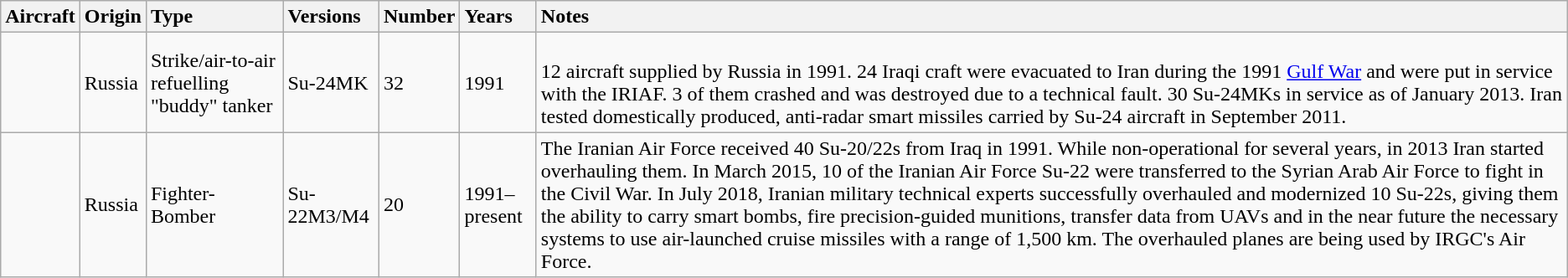<table class="wikitable">
<tr>
<th style="text-align: left;">Aircraft</th>
<th style="text-align: left;">Origin</th>
<th style="text-align: left;">Type</th>
<th style="text-align: left;">Versions</th>
<th style="text-align: left;">Number</th>
<th style="text-align: left;">Years</th>
<th style="text-align: left;">Notes</th>
</tr>
<tr>
<td></td>
<td>Russia</td>
<td>Strike/air-to-air refuelling "buddy" tanker</td>
<td>Su-24MK</td>
<td>32</td>
<td>1991</td>
<td><br>12 aircraft supplied by Russia in 1991. 24 Iraqi craft were evacuated to Iran during the 1991 <a href='#'>Gulf War</a> and were put in service with the IRIAF. 3 of them crashed and was destroyed due to a technical fault.
30 Su-24MKs in service as of January 2013.
Iran tested domestically produced, anti-radar smart missiles carried by Su-24 aircraft in September 2011.</td>
</tr>
<tr>
<td></td>
<td>Russia</td>
<td>Fighter-Bomber</td>
<td>Su-22M3/M4</td>
<td>20</td>
<td>1991–present</td>
<td>The Iranian Air Force received 40 Su-20/22s from Iraq in 1991. While non-operational for several years, in 2013 Iran started overhauling them. In March 2015, 10 of the Iranian Air Force Su-22 were transferred to the Syrian Arab Air Force to fight in the Civil War. In July 2018, Iranian military technical experts successfully overhauled and modernized 10 Su-22s, giving them the ability to carry smart bombs, fire precision-guided munitions, transfer data from UAVs and in the near future the necessary systems to use air-launched cruise missiles with a range of 1,500 km. The overhauled planes are being used by IRGC's Air Force.</td>
</tr>
</table>
